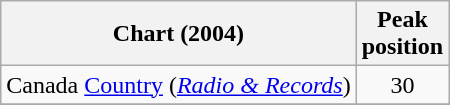<table class="wikitable sortable">
<tr>
<th align="left">Chart (2004)</th>
<th align="center">Peak<br>position</th>
</tr>
<tr>
<td>Canada <a href='#'>Country</a> (<em><a href='#'>Radio & Records</a></em>)</td>
<td align="center">30</td>
</tr>
<tr>
</tr>
</table>
